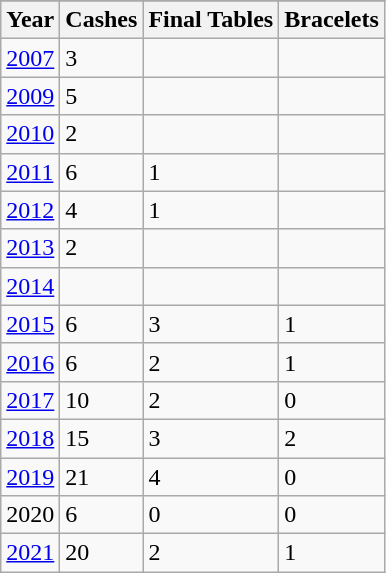<table class="wikitable">
<tr>
</tr>
<tr>
<th>Year</th>
<th>Cashes</th>
<th>Final Tables</th>
<th>Bracelets</th>
</tr>
<tr>
<td><a href='#'>2007</a></td>
<td>3</td>
<td></td>
<td></td>
</tr>
<tr>
<td><a href='#'>2009</a></td>
<td>5</td>
<td></td>
<td></td>
</tr>
<tr>
<td><a href='#'>2010</a></td>
<td>2</td>
<td></td>
<td></td>
</tr>
<tr>
<td><a href='#'>2011</a></td>
<td>6</td>
<td>1</td>
<td></td>
</tr>
<tr>
<td><a href='#'>2012</a></td>
<td>4</td>
<td>1</td>
<td></td>
</tr>
<tr>
<td><a href='#'>2013</a></td>
<td>2</td>
<td></td>
<td></td>
</tr>
<tr>
<td><a href='#'>2014</a></td>
<td></td>
<td></td>
<td></td>
</tr>
<tr>
<td><a href='#'>2015</a></td>
<td>6</td>
<td>3</td>
<td>1</td>
</tr>
<tr>
<td><a href='#'>2016</a></td>
<td>6</td>
<td>2</td>
<td>1</td>
</tr>
<tr>
<td><a href='#'>2017</a></td>
<td>10</td>
<td>2</td>
<td>0</td>
</tr>
<tr>
<td><a href='#'>2018</a></td>
<td>15</td>
<td>3</td>
<td>2</td>
</tr>
<tr>
<td><a href='#'>2019</a></td>
<td>21</td>
<td>4</td>
<td>0</td>
</tr>
<tr>
<td>2020</td>
<td>6</td>
<td>0</td>
<td>0</td>
</tr>
<tr>
<td><a href='#'>2021</a></td>
<td>20</td>
<td>2</td>
<td>1</td>
</tr>
</table>
